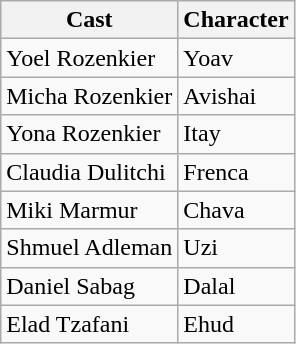<table class="wikitable">
<tr>
<th>Сast</th>
<th>Character</th>
</tr>
<tr>
<td>Yoel Rozenkier</td>
<td>Yoav</td>
</tr>
<tr>
<td>Micha Rozenkier</td>
<td>Avishai</td>
</tr>
<tr>
<td>Yona Rozenkier</td>
<td>Itay</td>
</tr>
<tr>
<td>Claudia Dulitchi</td>
<td>Frenca</td>
</tr>
<tr>
<td>Miki Marmur</td>
<td>Chava</td>
</tr>
<tr>
<td>Shmuel Adleman</td>
<td>Uzi</td>
</tr>
<tr>
<td>Daniel Sabag</td>
<td>Dalal</td>
</tr>
<tr>
<td>Elad Tzafani</td>
<td>Ehud</td>
</tr>
</table>
